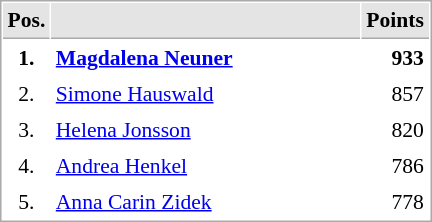<table cellspacing="1" cellpadding="3" style="border:1px solid #AAAAAA;font-size:90%">
<tr bgcolor="#E4E4E4">
<th style="border-bottom:1px solid #AAAAAA" width=10>Pos.</th>
<th style="border-bottom:1px solid #AAAAAA" width=200></th>
<th style="border-bottom:1px solid #AAAAAA" width=20>Points</th>
</tr>
<tr>
<td align="center"><strong>1.</strong></td>
<td> <strong><a href='#'>Magdalena Neuner</a></strong></td>
<td align="right"><strong>933</strong></td>
</tr>
<tr>
<td align="center">2.</td>
<td> <a href='#'>Simone Hauswald</a></td>
<td align="right">857</td>
</tr>
<tr>
<td align="center">3.</td>
<td> <a href='#'>Helena Jonsson</a></td>
<td align="right">820</td>
</tr>
<tr>
<td align="center">4.</td>
<td> <a href='#'>Andrea Henkel</a></td>
<td align="right">786</td>
</tr>
<tr>
<td align="center">5.</td>
<td> <a href='#'>Anna Carin Zidek</a></td>
<td align="right">778</td>
</tr>
</table>
